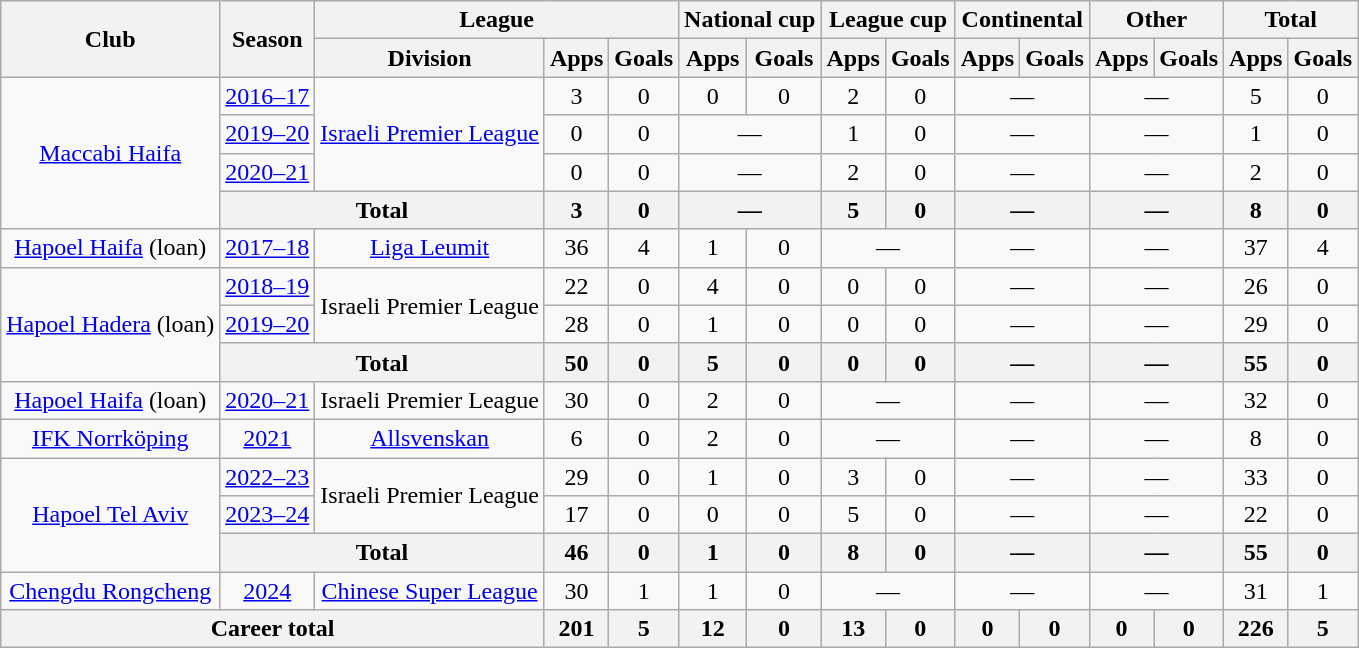<table class="wikitable" style="text-align: center">
<tr>
<th rowspan="2">Club</th>
<th rowspan="2">Season</th>
<th colspan="3">League</th>
<th colspan="2">National cup</th>
<th colspan="2">League cup</th>
<th colspan="2">Continental</th>
<th colspan="2">Other</th>
<th colspan="2">Total</th>
</tr>
<tr>
<th>Division</th>
<th>Apps</th>
<th>Goals</th>
<th>Apps</th>
<th>Goals</th>
<th>Apps</th>
<th>Goals</th>
<th>Apps</th>
<th>Goals</th>
<th>Apps</th>
<th>Goals</th>
<th>Apps</th>
<th>Goals</th>
</tr>
<tr>
<td rowspan="4"><a href='#'>Maccabi Haifa</a></td>
<td><a href='#'>2016–17</a></td>
<td rowspan="3"><a href='#'>Israeli Premier League</a></td>
<td>3</td>
<td>0</td>
<td>0</td>
<td>0</td>
<td>2</td>
<td>0</td>
<td colspan="2">—</td>
<td colspan="2">—</td>
<td>5</td>
<td>0</td>
</tr>
<tr>
<td><a href='#'>2019–20</a></td>
<td>0</td>
<td>0</td>
<td colspan="2">—</td>
<td>1</td>
<td>0</td>
<td colspan="2">—</td>
<td colspan="2">—</td>
<td>1</td>
<td>0</td>
</tr>
<tr>
<td><a href='#'>2020–21</a></td>
<td>0</td>
<td>0</td>
<td colspan="2">—</td>
<td>2</td>
<td>0</td>
<td colspan="2">—</td>
<td colspan="2">—</td>
<td>2</td>
<td>0</td>
</tr>
<tr>
<th colspan="2">Total</th>
<th>3</th>
<th>0</th>
<th colspan="2">—</th>
<th>5</th>
<th>0</th>
<th colspan="2">—</th>
<th colspan="2">—</th>
<th>8</th>
<th>0</th>
</tr>
<tr>
<td><a href='#'>Hapoel Haifa</a> (loan)</td>
<td><a href='#'>2017–18</a></td>
<td><a href='#'>Liga Leumit</a></td>
<td>36</td>
<td>4</td>
<td>1</td>
<td>0</td>
<td colspan="2">—</td>
<td colspan="2">—</td>
<td colspan="2">—</td>
<td>37</td>
<td>4</td>
</tr>
<tr>
<td rowspan="3"><a href='#'>Hapoel Hadera</a> (loan)</td>
<td><a href='#'>2018–19</a></td>
<td rowspan="2">Israeli Premier League</td>
<td>22</td>
<td>0</td>
<td>4</td>
<td>0</td>
<td>0</td>
<td>0</td>
<td colspan="2">—</td>
<td colspan="2">—</td>
<td>26</td>
<td>0</td>
</tr>
<tr>
<td><a href='#'>2019–20</a></td>
<td>28</td>
<td>0</td>
<td>1</td>
<td>0</td>
<td>0</td>
<td>0</td>
<td colspan="2">—</td>
<td colspan="2">—</td>
<td>29</td>
<td>0</td>
</tr>
<tr>
<th colspan="2">Total</th>
<th>50</th>
<th>0</th>
<th>5</th>
<th>0</th>
<th>0</th>
<th>0</th>
<th colspan="2">—</th>
<th colspan="2">—</th>
<th>55</th>
<th>0</th>
</tr>
<tr>
<td><a href='#'>Hapoel Haifa</a> (loan)</td>
<td><a href='#'>2020–21</a></td>
<td>Israeli Premier League</td>
<td>30</td>
<td>0</td>
<td>2</td>
<td>0</td>
<td colspan="2">—</td>
<td colspan="2">—</td>
<td colspan="2">—</td>
<td>32</td>
<td>0</td>
</tr>
<tr>
<td><a href='#'>IFK Norrköping</a></td>
<td><a href='#'>2021</a></td>
<td><a href='#'>Allsvenskan</a></td>
<td>6</td>
<td>0</td>
<td>2</td>
<td>0</td>
<td colspan="2">—</td>
<td colspan="2">—</td>
<td colspan="2">—</td>
<td>8</td>
<td>0</td>
</tr>
<tr>
<td rowspan="3"><a href='#'>Hapoel Tel Aviv</a></td>
<td><a href='#'>2022–23</a></td>
<td rowspan="2">Israeli Premier League</td>
<td>29</td>
<td>0</td>
<td>1</td>
<td>0</td>
<td>3</td>
<td>0</td>
<td colspan="2">—</td>
<td colspan="2">—</td>
<td>33</td>
<td>0</td>
</tr>
<tr>
<td><a href='#'>2023–24</a></td>
<td>17</td>
<td>0</td>
<td>0</td>
<td>0</td>
<td>5</td>
<td>0</td>
<td colspan="2">—</td>
<td colspan="2">—</td>
<td>22</td>
<td>0</td>
</tr>
<tr>
<th colspan="2">Total</th>
<th>46</th>
<th>0</th>
<th>1</th>
<th>0</th>
<th>8</th>
<th>0</th>
<th colspan="2">—</th>
<th colspan="2">—</th>
<th>55</th>
<th>0</th>
</tr>
<tr>
<td><a href='#'>Chengdu Rongcheng</a></td>
<td><a href='#'>2024</a></td>
<td><a href='#'>Chinese Super League</a></td>
<td>30</td>
<td>1</td>
<td>1</td>
<td>0</td>
<td colspan="2">—</td>
<td colspan="2">—</td>
<td colspan="2">—</td>
<td>31</td>
<td>1</td>
</tr>
<tr>
<th colspan="3">Career total</th>
<th>201</th>
<th>5</th>
<th>12</th>
<th>0</th>
<th>13</th>
<th>0</th>
<th>0</th>
<th>0</th>
<th>0</th>
<th>0</th>
<th>226</th>
<th>5</th>
</tr>
</table>
